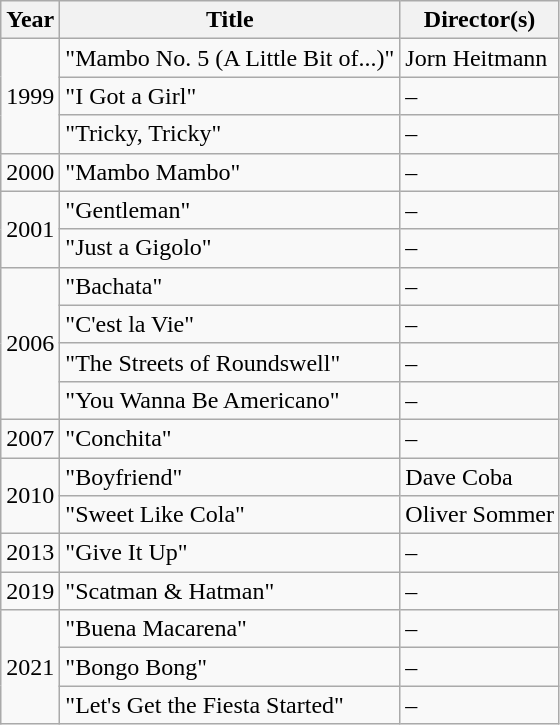<table class="wikitable">
<tr>
<th scope="col">Year</th>
<th scope="col">Title</th>
<th scope="col">Director(s)</th>
</tr>
<tr>
<td rowspan="3">1999</td>
<td>"Mambo No. 5 (A Little Bit of...)"</td>
<td>Jorn Heitmann</td>
</tr>
<tr>
<td>"I Got a Girl"</td>
<td>–</td>
</tr>
<tr>
<td>"Tricky, Tricky"</td>
<td>–</td>
</tr>
<tr>
<td>2000</td>
<td>"Mambo Mambo"</td>
<td>–</td>
</tr>
<tr>
<td rowspan="2">2001</td>
<td>"Gentleman"</td>
<td>–</td>
</tr>
<tr>
<td>"Just a Gigolo"</td>
<td>–</td>
</tr>
<tr>
<td rowspan="4">2006</td>
<td>"Bachata"</td>
<td>–</td>
</tr>
<tr>
<td>"C'est la Vie"<br></td>
<td>–</td>
</tr>
<tr>
<td>"The Streets of Roundswell"<br></td>
<td>–</td>
</tr>
<tr>
<td>"You Wanna Be Americano"</td>
<td>–</td>
</tr>
<tr>
<td>2007</td>
<td>"Conchita"</td>
<td>–</td>
</tr>
<tr>
<td rowspan="2">2010</td>
<td>"Boyfriend"</td>
<td>Dave Coba</td>
</tr>
<tr>
<td>"Sweet Like Cola"</td>
<td>Oliver Sommer</td>
</tr>
<tr>
<td>2013</td>
<td>"Give It Up"</td>
<td>–</td>
</tr>
<tr>
<td>2019</td>
<td>"Scatman & Hatman"<br></td>
<td>–</td>
</tr>
<tr>
<td rowspan="3">2021</td>
<td>"Buena Macarena"</td>
<td>–</td>
</tr>
<tr>
<td>"Bongo Bong"</td>
<td>–</td>
</tr>
<tr>
<td>"Let's Get the Fiesta Started"</td>
<td>–</td>
</tr>
</table>
